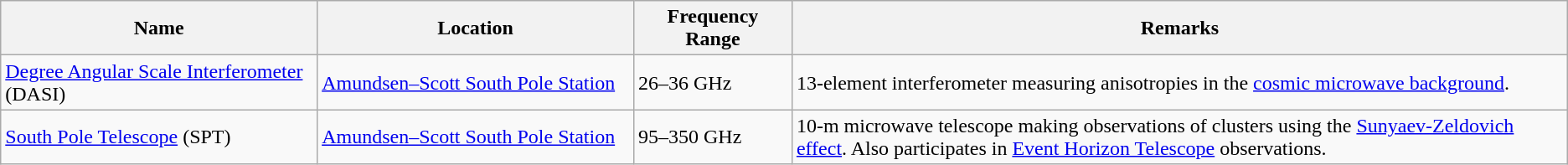<table class="wikitable">
<tr>
<th style="width:20%;">Name</th>
<th style="width:20%;">Location</th>
<th style="width:10%;">Frequency Range</th>
<th style="width:49%;">Remarks</th>
</tr>
<tr>
<td><a href='#'>Degree Angular Scale Interferometer</a> (DASI)</td>
<td><a href='#'>Amundsen–Scott South Pole Station</a></td>
<td>26–36 GHz</td>
<td>13-element interferometer measuring anisotropies in the <a href='#'>cosmic microwave background</a>.</td>
</tr>
<tr>
<td><a href='#'>South Pole Telescope</a> (SPT)</td>
<td><a href='#'>Amundsen–Scott South Pole Station</a></td>
<td>95–350 GHz</td>
<td>10-m microwave telescope making observations of clusters using the <a href='#'>Sunyaev-Zeldovich effect</a>. Also participates in <a href='#'>Event Horizon Telescope</a> observations.</td>
</tr>
</table>
